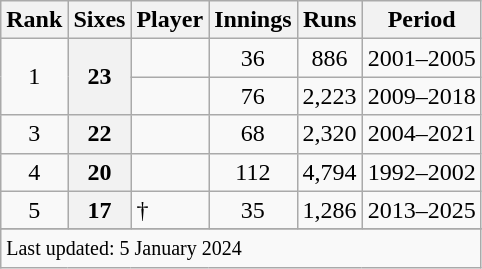<table class="wikitable plainrowheaders sortable">
<tr>
<th scope=col>Rank</th>
<th scope=col>Sixes</th>
<th scope=col>Player</th>
<th scope=col>Innings</th>
<th scope=col>Runs</th>
<th scope=col>Period</th>
</tr>
<tr>
<td align=center rowspan=2>1</td>
<th scope=row style="text-align:center;" rowspan=2>23</th>
<td></td>
<td align=center>36</td>
<td align=center>886</td>
<td>2001–2005</td>
</tr>
<tr>
<td></td>
<td align=center>76</td>
<td align=center>2,223</td>
<td>2009–2018</td>
</tr>
<tr>
<td align=center>3</td>
<th scope=row style=text-align:center;>22</th>
<td></td>
<td align=center>68</td>
<td align=center>2,320</td>
<td>2004–2021</td>
</tr>
<tr>
<td align=center>4</td>
<th scope=row style=text-align:center;>20</th>
<td></td>
<td align=center>112</td>
<td align=center>4,794</td>
<td>1992–2002</td>
</tr>
<tr>
<td align=center>5</td>
<th scope=row style=text-align:center;>17</th>
<td>†</td>
<td align=center>35</td>
<td align=center>1,286</td>
<td>2013–2025</td>
</tr>
<tr>
</tr>
<tr class=sortbottom>
<td colspan=6><small>Last updated: 5 January 2024</small></td>
</tr>
</table>
